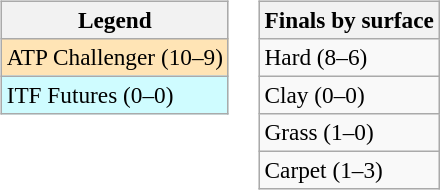<table>
<tr valign=top>
<td><br><table class=wikitable style="font-size:97%">
<tr>
<th>Legend</th>
</tr>
<tr bgcolor=moccasin>
<td>ATP Challenger (10–9)</td>
</tr>
<tr bgcolor=cffcff>
<td>ITF Futures (0–0)</td>
</tr>
</table>
</td>
<td><br><table class=wikitable style="font-size:97%">
<tr>
<th>Finals by surface</th>
</tr>
<tr>
<td>Hard (8–6)</td>
</tr>
<tr>
<td>Clay (0–0)</td>
</tr>
<tr>
<td>Grass (1–0)</td>
</tr>
<tr>
<td>Carpet (1–3)</td>
</tr>
</table>
</td>
</tr>
</table>
